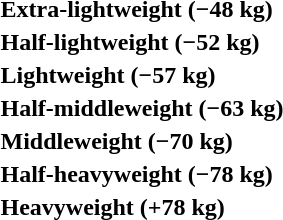<table>
<tr>
<th rowspan=2 style="text-align:left;">Extra-lightweight (−48 kg)</th>
<td rowspan=2></td>
<td rowspan=2></td>
<td></td>
</tr>
<tr>
<td></td>
</tr>
<tr>
<th rowspan=2 style="text-align:left;">Half-lightweight (−52 kg)</th>
<td rowspan=2></td>
<td rowspan=2></td>
<td></td>
</tr>
<tr>
<td></td>
</tr>
<tr>
<th rowspan=2 style="text-align:left;">Lightweight (−57 kg)</th>
<td rowspan=2></td>
<td rowspan=2></td>
<td></td>
</tr>
<tr>
<td></td>
</tr>
<tr>
<th rowspan=2 style="text-align:left;">Half-middleweight (−63 kg)</th>
<td rowspan=2></td>
<td rowspan=2></td>
<td></td>
</tr>
<tr>
<td></td>
</tr>
<tr>
<th rowspan=2 style="text-align:left;">Middleweight (−70 kg)</th>
<td rowspan=2></td>
<td rowspan=2></td>
<td></td>
</tr>
<tr>
<td></td>
</tr>
<tr>
<th rowspan=2 style="text-align:left;">Half-heavyweight (−78 kg)</th>
<td rowspan=2></td>
<td rowspan=2></td>
<td></td>
</tr>
<tr>
<td></td>
</tr>
<tr>
<th rowspan=2 style="text-align:left;">Heavyweight (+78 kg)</th>
<td rowspan=2></td>
<td rowspan=2></td>
<td></td>
</tr>
<tr>
<td></td>
</tr>
</table>
